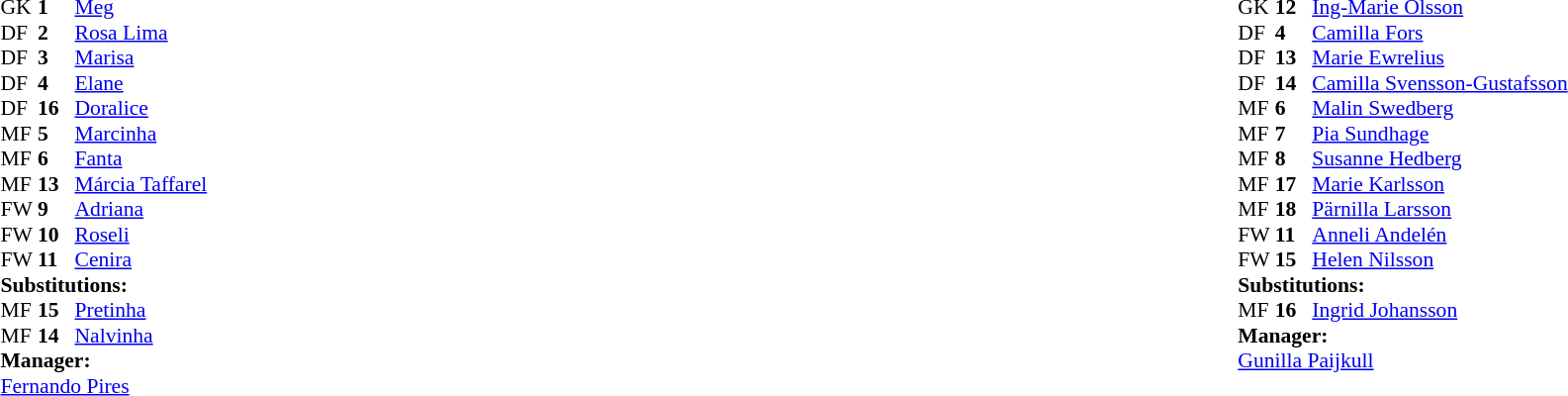<table width="100%">
<tr>
<td valign="top" width="40%"><br><table style="font-size:90%" cellspacing="0" cellpadding="0">
<tr>
<th width=25></th>
<th width=25></th>
</tr>
<tr>
<td>GK</td>
<td><strong>1</strong></td>
<td><a href='#'>Meg</a></td>
</tr>
<tr>
<td>DF</td>
<td><strong>2</strong></td>
<td><a href='#'>Rosa Lima</a></td>
</tr>
<tr>
<td>DF</td>
<td><strong>3</strong></td>
<td><a href='#'>Marisa</a></td>
</tr>
<tr>
<td>DF</td>
<td><strong>4</strong></td>
<td><a href='#'>Elane</a></td>
</tr>
<tr>
<td>DF</td>
<td><strong>16</strong></td>
<td><a href='#'>Doralice</a></td>
</tr>
<tr>
<td>MF</td>
<td><strong>5</strong></td>
<td><a href='#'>Marcinha</a></td>
<td></td>
<td></td>
</tr>
<tr>
<td>MF</td>
<td><strong>6</strong></td>
<td><a href='#'>Fanta</a></td>
</tr>
<tr>
<td>MF</td>
<td><strong>13</strong></td>
<td><a href='#'>Márcia Taffarel</a></td>
</tr>
<tr>
<td>FW</td>
<td><strong>9</strong></td>
<td><a href='#'>Adriana</a></td>
<td></td>
<td></td>
</tr>
<tr>
<td>FW</td>
<td><strong>10</strong></td>
<td><a href='#'>Roseli</a></td>
</tr>
<tr>
<td>FW</td>
<td><strong>11</strong></td>
<td><a href='#'>Cenira</a></td>
</tr>
<tr>
<td colspan=3><strong>Substitutions:</strong></td>
</tr>
<tr>
<td>MF</td>
<td><strong>15</strong></td>
<td><a href='#'>Pretinha</a></td>
<td></td>
<td></td>
</tr>
<tr>
<td>MF</td>
<td><strong>14</strong></td>
<td><a href='#'>Nalvinha</a></td>
<td></td>
<td></td>
</tr>
<tr>
<td colspan=3><strong>Manager:</strong></td>
</tr>
<tr>
<td colspan=3><a href='#'>Fernando Pires</a></td>
</tr>
</table>
</td>
<td valign="top"></td>
<td valign="top" width="50%"><br><table style="font-size:90%; margin:auto" cellspacing="0" cellpadding="0">
<tr>
<th width=25></th>
<th width=25></th>
</tr>
<tr>
<td>GK</td>
<td><strong>12</strong></td>
<td><a href='#'>Ing-Marie Olsson</a></td>
</tr>
<tr>
<td>DF</td>
<td><strong>4</strong></td>
<td><a href='#'>Camilla Fors</a></td>
</tr>
<tr>
<td>DF</td>
<td><strong>13</strong></td>
<td><a href='#'>Marie Ewrelius</a></td>
</tr>
<tr>
<td>DF</td>
<td><strong>14</strong></td>
<td><a href='#'>Camilla Svensson-Gustafsson</a></td>
</tr>
<tr>
<td>MF</td>
<td><strong>6</strong></td>
<td><a href='#'>Malin Swedberg</a></td>
</tr>
<tr>
<td>MF</td>
<td><strong>7</strong></td>
<td><a href='#'>Pia Sundhage</a></td>
</tr>
<tr>
<td>MF</td>
<td><strong>8</strong></td>
<td><a href='#'>Susanne Hedberg</a></td>
</tr>
<tr>
<td>MF</td>
<td><strong>17</strong></td>
<td><a href='#'>Marie Karlsson</a></td>
<td></td>
<td></td>
</tr>
<tr>
<td>MF</td>
<td><strong>18</strong></td>
<td><a href='#'>Pärnilla Larsson</a></td>
</tr>
<tr>
<td>FW</td>
<td><strong>11</strong></td>
<td><a href='#'>Anneli Andelén</a></td>
</tr>
<tr>
<td>FW</td>
<td><strong>15</strong></td>
<td><a href='#'>Helen Nilsson</a></td>
</tr>
<tr>
<td colspan=3><strong>Substitutions:</strong></td>
</tr>
<tr>
<td>MF</td>
<td><strong>16</strong></td>
<td><a href='#'>Ingrid Johansson</a></td>
<td></td>
<td></td>
</tr>
<tr>
<td colspan=3><strong>Manager:</strong></td>
</tr>
<tr>
<td colspan=3><a href='#'>Gunilla Paijkull</a></td>
</tr>
</table>
</td>
</tr>
</table>
